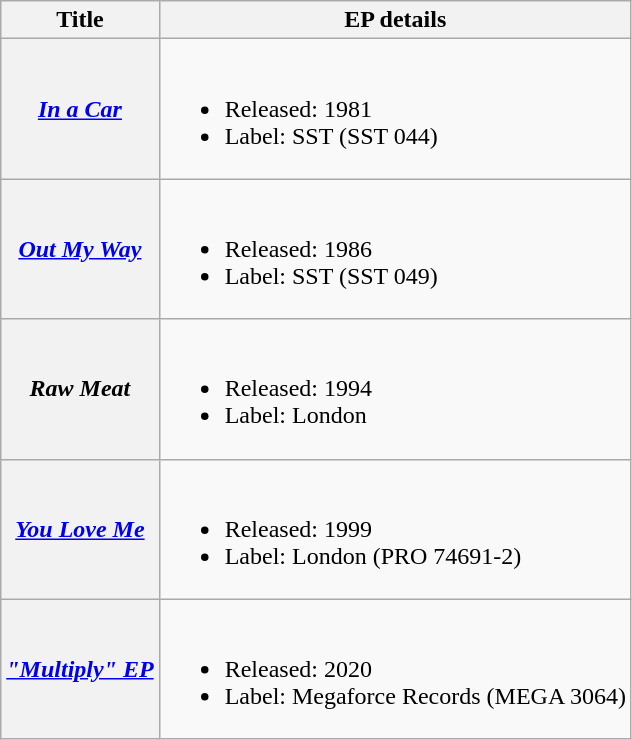<table class="wikitable plainrowheaders">
<tr>
<th>Title</th>
<th>EP details</th>
</tr>
<tr>
<th scope="row"><em><a href='#'>In a Car</a></em></th>
<td><br><ul><li>Released: 1981</li><li>Label: SST (SST 044)</li></ul></td>
</tr>
<tr>
<th scope="row"><em><a href='#'>Out My Way</a></em></th>
<td><br><ul><li>Released: 1986</li><li>Label: SST (SST 049)</li></ul></td>
</tr>
<tr>
<th scope="row"><em>Raw Meat</em></th>
<td><br><ul><li>Released: 1994</li><li>Label: London</li></ul></td>
</tr>
<tr>
<th scope="row"><em><a href='#'>You Love Me</a></em></th>
<td><br><ul><li>Released: 1999</li><li>Label: London (PRO 74691-2)</li></ul></td>
</tr>
<tr>
<th scope="row"><em><a href='#'>"Multiply" EP</a></em></th>
<td><br><ul><li>Released: 2020</li><li>Label: Megaforce Records (MEGA 3064)</li></ul></td>
</tr>
</table>
